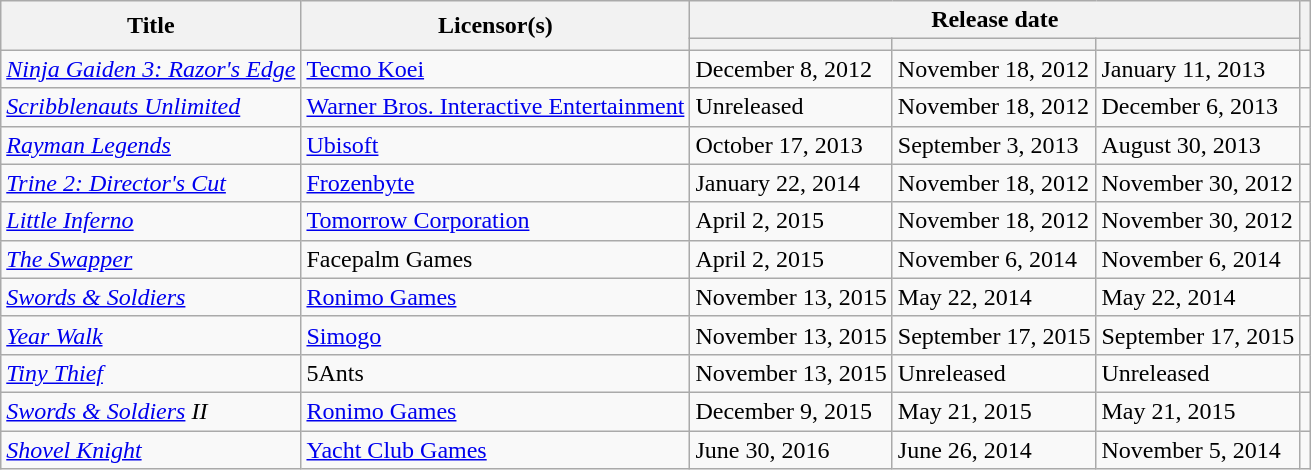<table class="wikitable plainrowheaders sortable">
<tr>
<th rowspan="2">Title</th>
<th rowspan="2">Licensor(s)</th>
<th colspan="3">Release date</th>
<th rowspan="2" class="unsortable"></th>
</tr>
<tr>
<th data-sort-type="date"></th>
<th data-sort-type="date"></th>
<th data-sort-type="date"></th>
</tr>
<tr>
<td><em><a href='#'>Ninja Gaiden 3: Razor's Edge</a></em></td>
<td><a href='#'>Tecmo Koei</a></td>
<td>December 8, 2012</td>
<td>November 18, 2012</td>
<td>January 11, 2013</td>
<td></td>
</tr>
<tr>
<td><em><a href='#'>Scribblenauts Unlimited</a></em></td>
<td><a href='#'>Warner Bros. Interactive Entertainment</a></td>
<td>Unreleased</td>
<td>November 18, 2012</td>
<td>December 6, 2013</td>
<td></td>
</tr>
<tr>
<td><em><a href='#'>Rayman Legends</a></em></td>
<td><a href='#'>Ubisoft</a></td>
<td>October 17, 2013</td>
<td>September 3, 2013</td>
<td>August 30, 2013</td>
<td></td>
</tr>
<tr>
<td><em><a href='#'>Trine 2: Director's Cut</a></em></td>
<td><a href='#'>Frozenbyte</a></td>
<td>January 22, 2014</td>
<td>November 18, 2012</td>
<td>November 30, 2012</td>
<td></td>
</tr>
<tr>
<td><em><a href='#'>Little Inferno</a></em></td>
<td><a href='#'>Tomorrow Corporation</a></td>
<td>April 2, 2015</td>
<td>November 18, 2012</td>
<td>November 30, 2012</td>
<td></td>
</tr>
<tr>
<td><em><a href='#'>The Swapper</a></em></td>
<td>Facepalm Games</td>
<td>April 2, 2015</td>
<td>November 6, 2014</td>
<td>November 6, 2014</td>
<td></td>
</tr>
<tr>
<td><em><a href='#'>Swords & Soldiers</a></em></td>
<td><a href='#'>Ronimo Games</a></td>
<td>November 13, 2015</td>
<td>May 22, 2014</td>
<td>May 22, 2014</td>
<td></td>
</tr>
<tr>
<td><em><a href='#'>Year Walk</a></em></td>
<td><a href='#'>Simogo</a></td>
<td>November 13, 2015</td>
<td>September 17, 2015</td>
<td>September 17, 2015</td>
<td></td>
</tr>
<tr>
<td><em><a href='#'>Tiny Thief</a></em></td>
<td>5Ants</td>
<td>November 13, 2015</td>
<td>Unreleased</td>
<td>Unreleased</td>
<td></td>
</tr>
<tr>
<td><em><a href='#'>Swords & Soldiers</a> II</em></td>
<td><a href='#'>Ronimo Games</a></td>
<td>December 9, 2015</td>
<td>May 21, 2015</td>
<td>May 21, 2015</td>
<td></td>
</tr>
<tr>
<td><em><a href='#'>Shovel Knight</a></em></td>
<td><a href='#'>Yacht Club Games</a></td>
<td>June 30, 2016</td>
<td>June 26, 2014</td>
<td>November 5, 2014</td>
<td></td>
</tr>
</table>
